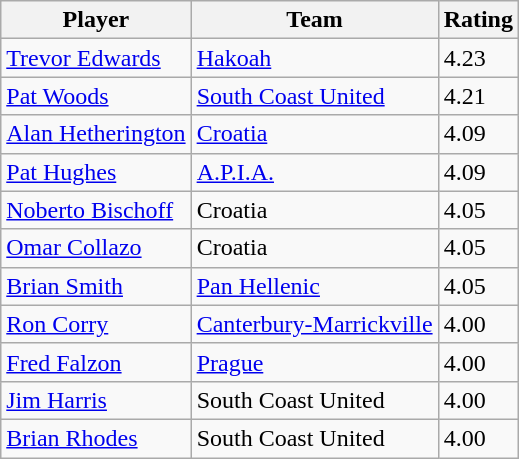<table class="wikitable defaultcenter col3right">
<tr>
<th>Player</th>
<th>Team</th>
<th>Rating</th>
</tr>
<tr>
<td><a href='#'>Trevor Edwards</a></td>
<td><a href='#'>Hakoah</a></td>
<td>4.23</td>
</tr>
<tr>
<td><a href='#'>Pat Woods</a></td>
<td><a href='#'>South Coast United</a></td>
<td>4.21</td>
</tr>
<tr>
<td><a href='#'>Alan Hetherington</a></td>
<td><a href='#'>Croatia</a></td>
<td>4.09</td>
</tr>
<tr>
<td><a href='#'>Pat Hughes</a></td>
<td><a href='#'>A.P.I.A.</a></td>
<td>4.09</td>
</tr>
<tr>
<td><a href='#'>Noberto Bischoff</a></td>
<td>Croatia</td>
<td>4.05</td>
</tr>
<tr>
<td><a href='#'>Omar Collazo</a></td>
<td>Croatia</td>
<td>4.05</td>
</tr>
<tr>
<td><a href='#'>Brian Smith</a></td>
<td><a href='#'>Pan Hellenic</a></td>
<td>4.05</td>
</tr>
<tr>
<td><a href='#'>Ron Corry</a></td>
<td><a href='#'>Canterbury-Marrickville</a></td>
<td>4.00</td>
</tr>
<tr>
<td><a href='#'>Fred Falzon</a></td>
<td><a href='#'>Prague</a></td>
<td>4.00</td>
</tr>
<tr>
<td><a href='#'>Jim Harris</a></td>
<td>South Coast United</td>
<td>4.00</td>
</tr>
<tr>
<td><a href='#'>Brian Rhodes</a></td>
<td>South Coast United</td>
<td>4.00</td>
</tr>
</table>
